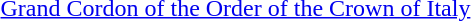<table>
<tr>
<td rowspan=2 style="width:60px; vertical-align:top;"></td>
<td><a href='#'>Grand Cordon of the Order of the Crown of Italy</a></td>
</tr>
<tr>
<td></td>
</tr>
</table>
